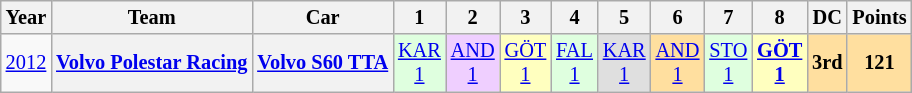<table class="wikitable" style="text-align:center; font-size:85%">
<tr>
<th>Year</th>
<th>Team</th>
<th>Car</th>
<th>1</th>
<th>2</th>
<th>3</th>
<th>4</th>
<th>5</th>
<th>6</th>
<th>7</th>
<th>8</th>
<th>DC</th>
<th>Points</th>
</tr>
<tr>
<td><a href='#'>2012</a></td>
<th><a href='#'>Volvo Polestar Racing</a></th>
<th><a href='#'>Volvo S60 TTA</a></th>
<td style="background:#DFFFDF;"><a href='#'>KAR<br>1</a><br></td>
<td style="background:#EFCFFF;"><a href='#'>AND<br>1</a><br></td>
<td style="background:#FFFFBF;"><a href='#'>GÖT<br>1</a><br></td>
<td style="background:#DFFFDF;"><a href='#'>FAL<br>1</a><br></td>
<td style="background:#DFDFDF;"><a href='#'>KAR<br>1</a><br></td>
<td style="background:#FFDF9F;"><a href='#'>AND<br>1</a><br></td>
<td style="background:#DFFFDF;"><a href='#'>STO<br>1</a><br></td>
<td style="background:#FFFFBF;"><strong><a href='#'>GÖT<br>1</a></strong><br></td>
<td style="background:#FFDF9F;"><strong>3rd</strong></td>
<td style="background:#FFDF9F;"><strong>121</strong></td>
</tr>
</table>
